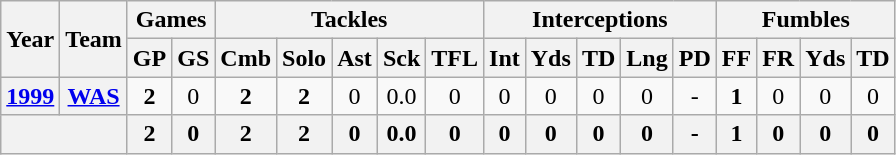<table class="wikitable" style="text-align:center">
<tr>
<th rowspan="2">Year</th>
<th rowspan="2">Team</th>
<th colspan="2">Games</th>
<th colspan="5">Tackles</th>
<th colspan="5">Interceptions</th>
<th colspan="4">Fumbles</th>
</tr>
<tr>
<th>GP</th>
<th>GS</th>
<th>Cmb</th>
<th>Solo</th>
<th>Ast</th>
<th>Sck</th>
<th>TFL</th>
<th>Int</th>
<th>Yds</th>
<th>TD</th>
<th>Lng</th>
<th>PD</th>
<th>FF</th>
<th>FR</th>
<th>Yds</th>
<th>TD</th>
</tr>
<tr>
<th><a href='#'>1999</a></th>
<th><a href='#'>WAS</a></th>
<td><strong>2</strong></td>
<td>0</td>
<td><strong>2</strong></td>
<td><strong>2</strong></td>
<td>0</td>
<td>0.0</td>
<td>0</td>
<td>0</td>
<td>0</td>
<td>0</td>
<td>0</td>
<td>-</td>
<td><strong>1</strong></td>
<td>0</td>
<td>0</td>
<td>0</td>
</tr>
<tr>
<th colspan="2"></th>
<th>2</th>
<th>0</th>
<th>2</th>
<th>2</th>
<th>0</th>
<th>0.0</th>
<th>0</th>
<th>0</th>
<th>0</th>
<th>0</th>
<th>0</th>
<th>-</th>
<th>1</th>
<th>0</th>
<th>0</th>
<th>0</th>
</tr>
</table>
